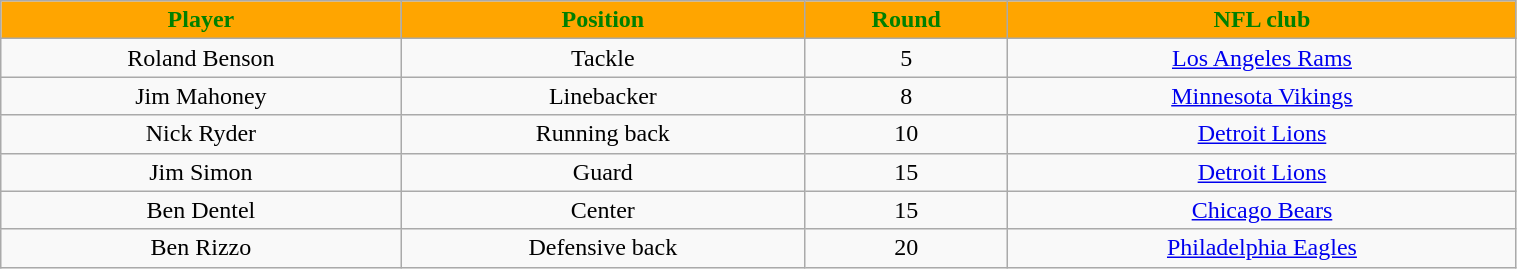<table class="wikitable" width="80%">
<tr align="center"  style="background:orange;color:green;">
<td><strong>Player</strong></td>
<td><strong>Position</strong></td>
<td><strong>Round</strong></td>
<td><strong>NFL club</strong></td>
</tr>
<tr align="center" bgcolor="">
<td>Roland Benson</td>
<td>Tackle</td>
<td>5</td>
<td><a href='#'>Los Angeles Rams</a></td>
</tr>
<tr align="center" bgcolor="">
<td>Jim Mahoney</td>
<td>Linebacker</td>
<td>8</td>
<td><a href='#'>Minnesota Vikings</a></td>
</tr>
<tr align="center" bgcolor="">
<td>Nick Ryder</td>
<td>Running back</td>
<td>10</td>
<td><a href='#'>Detroit Lions</a></td>
</tr>
<tr align="center" bgcolor="">
<td>Jim Simon</td>
<td>Guard</td>
<td>15</td>
<td><a href='#'>Detroit Lions</a></td>
</tr>
<tr align="center" bgcolor="">
<td>Ben Dentel</td>
<td>Center</td>
<td>15</td>
<td><a href='#'>Chicago Bears</a></td>
</tr>
<tr align="center" bgcolor="">
<td>Ben Rizzo</td>
<td>Defensive back</td>
<td>20</td>
<td><a href='#'>Philadelphia Eagles</a></td>
</tr>
</table>
